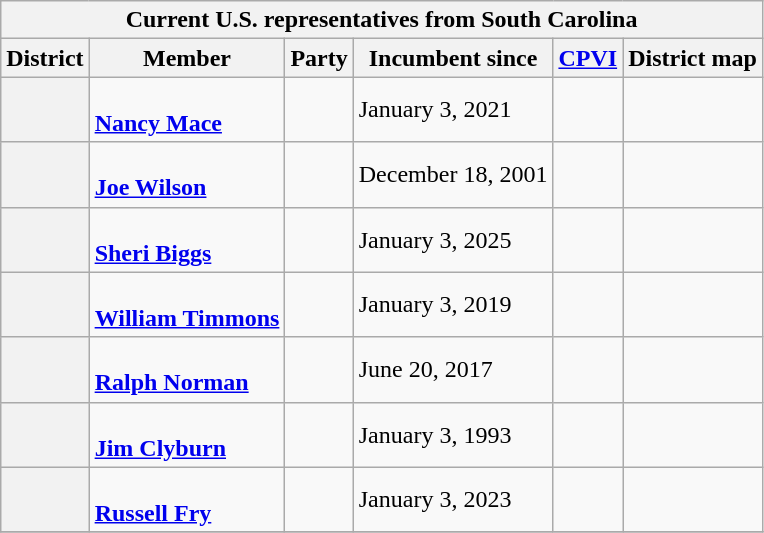<table class="wikitable sticky-header-multi sortable">
<tr>
<th colspan=6>Current U.S. representatives from South Carolina</th>
</tr>
<tr>
<th>District</th>
<th>Member<br></th>
<th>Party</th>
<th data-sort-type="date">Incumbent since</th>
<th data-sort-type="number"><a href='#'>CPVI</a><br></th>
<th class="unsortable">District map</th>
</tr>
<tr>
<th></th>
<td data-sort-value="Mace, Nancy"><br><strong><a href='#'>Nancy Mace</a></strong><br></td>
<td></td>
<td>January 3, 2021</td>
<td></td>
<td></td>
</tr>
<tr>
<th></th>
<td data-sort-value="Wilson, Joe"><br><strong><a href='#'>Joe Wilson</a></strong><br></td>
<td></td>
<td>December 18, 2001</td>
<td></td>
<td></td>
</tr>
<tr>
<th></th>
<td data-sort-value="Biggs, Sheri"><br><strong><a href='#'>Sheri Biggs</a></strong><br></td>
<td></td>
<td>January 3, 2025</td>
<td></td>
<td></td>
</tr>
<tr>
<th></th>
<td data-sort-value="Timmons, William"><br><strong><a href='#'>William Timmons</a></strong><br></td>
<td></td>
<td>January 3, 2019</td>
<td></td>
<td></td>
</tr>
<tr>
<th></th>
<td data-sort-value="Norman, Ralph"><br><strong><a href='#'>Ralph Norman</a></strong><br></td>
<td></td>
<td>June 20, 2017</td>
<td></td>
<td></td>
</tr>
<tr>
<th></th>
<td data-sort-value="Clyburn, Jim"><br><strong><a href='#'>Jim Clyburn</a></strong><br></td>
<td></td>
<td>January 3, 1993</td>
<td></td>
<td></td>
</tr>
<tr>
<th></th>
<td data-sort-value="Fry, Russell"><br><strong><a href='#'>Russell Fry</a></strong><br></td>
<td></td>
<td>January 3, 2023</td>
<td></td>
<td></td>
</tr>
<tr>
</tr>
</table>
